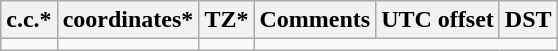<table class="wikitable sortable">
<tr>
<th>c.c.*</th>
<th>coordinates*</th>
<th>TZ*</th>
<th>Comments</th>
<th>UTC offset</th>
<th>DST</th>
</tr>
<tr --->
<td></td>
<td></td>
<td></td>
</tr>
</table>
